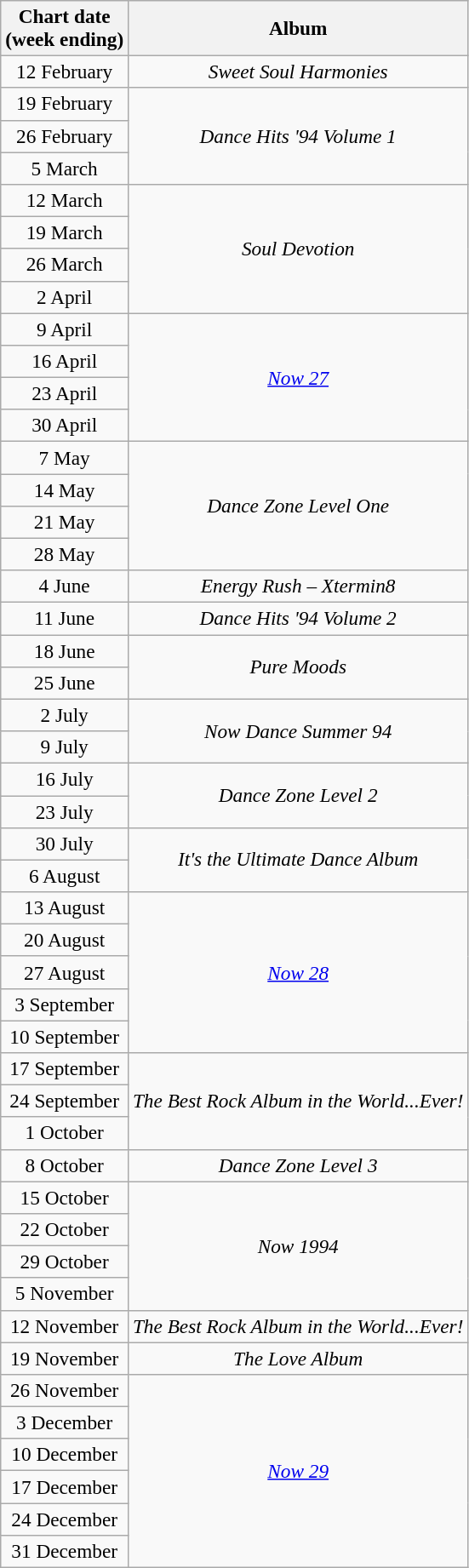<table class="wikitable" style="font-size:97%">
<tr>
<th style="text-align:center;">Chart date<br>(week ending)</th>
<th style="text-align:center;">Album</th>
</tr>
<tr>
<td style="text-align:center;">12 February</td>
<td style="text-align:center;"><em>Sweet Soul Harmonies</em></td>
</tr>
<tr>
<td style="text-align:center;">19 February</td>
<td style="text-align:center;" rowspan="3"><em>Dance Hits '94 Volume 1</em></td>
</tr>
<tr>
<td style="text-align:center;">26 February</td>
</tr>
<tr>
<td style="text-align:center;">5 March</td>
</tr>
<tr>
<td style="text-align:center;">12 March</td>
<td style="text-align:center;" rowspan="4"><em>Soul Devotion</em></td>
</tr>
<tr>
<td style="text-align:center;">19 March</td>
</tr>
<tr>
<td style="text-align:center;">26 March</td>
</tr>
<tr>
<td style="text-align:center;">2 April</td>
</tr>
<tr>
<td style="text-align:center;">9 April</td>
<td style="text-align:center;" rowspan="4"><em><a href='#'>Now 27</a></em></td>
</tr>
<tr>
<td style="text-align:center;">16 April</td>
</tr>
<tr>
<td style="text-align:center;">23 April</td>
</tr>
<tr>
<td style="text-align:center;">30 April</td>
</tr>
<tr>
<td style="text-align:center;">7 May</td>
<td style="text-align:center;" rowspan="4"><em>Dance Zone Level One</em></td>
</tr>
<tr>
<td style="text-align:center;">14 May</td>
</tr>
<tr>
<td style="text-align:center;">21 May</td>
</tr>
<tr>
<td style="text-align:center;">28 May</td>
</tr>
<tr>
<td style="text-align:center;">4 June</td>
<td style="text-align:center;"><em>Energy Rush – Xtermin8</em></td>
</tr>
<tr>
<td style="text-align:center;">11 June</td>
<td style="text-align:center;"><em>Dance Hits '94 Volume 2</em></td>
</tr>
<tr>
<td style="text-align:center;">18 June</td>
<td style="text-align:center;" rowspan="2"><em>Pure Moods</em></td>
</tr>
<tr>
<td style="text-align:center;">25 June</td>
</tr>
<tr>
<td style="text-align:center;">2 July</td>
<td style="text-align:center;" rowspan="2"><em>Now Dance Summer 94</em></td>
</tr>
<tr>
<td style="text-align:center;">9 July</td>
</tr>
<tr>
<td style="text-align:center;">16 July</td>
<td style="text-align:center;" rowspan="2"><em>Dance Zone Level 2</em></td>
</tr>
<tr>
<td style="text-align:center;">23 July</td>
</tr>
<tr>
<td style="text-align:center;">30 July</td>
<td style="text-align:center;" rowspan="2"><em>It's the Ultimate Dance Album</em></td>
</tr>
<tr>
<td style="text-align:center;">6 August</td>
</tr>
<tr>
<td style="text-align:center;">13 August</td>
<td style="text-align:center;" rowspan="5"><em><a href='#'>Now 28</a></em></td>
</tr>
<tr>
<td style="text-align:center;">20 August</td>
</tr>
<tr>
<td style="text-align:center;">27 August</td>
</tr>
<tr>
<td style="text-align:center;">3 September</td>
</tr>
<tr>
<td style="text-align:center;">10 September</td>
</tr>
<tr>
<td style="text-align:center;">17 September</td>
<td style="text-align:center;" rowspan="3"><em>The Best Rock Album in the World...Ever!</em></td>
</tr>
<tr>
<td style="text-align:center;">24 September</td>
</tr>
<tr>
<td style="text-align:center;">1 October</td>
</tr>
<tr>
<td style="text-align:center;">8 October</td>
<td style="text-align:center;"><em>Dance Zone Level 3</em></td>
</tr>
<tr>
<td style="text-align:center;">15 October</td>
<td style="text-align:center;" rowspan="4"><em>Now 1994</em></td>
</tr>
<tr>
<td style="text-align:center;">22 October</td>
</tr>
<tr>
<td style="text-align:center;">29 October</td>
</tr>
<tr>
<td style="text-align:center;">5 November</td>
</tr>
<tr>
<td style="text-align:center;">12 November</td>
<td style="text-align:center;"><em>The Best Rock Album in the World...Ever!</em></td>
</tr>
<tr>
<td style="text-align:center;">19 November</td>
<td style="text-align:center;"><em>The Love Album</em></td>
</tr>
<tr>
<td style="text-align:center;">26 November</td>
<td style="text-align:center;" rowspan="6"><em><a href='#'>Now 29</a></em></td>
</tr>
<tr>
<td style="text-align:center;">3 December</td>
</tr>
<tr>
<td style="text-align:center;">10 December</td>
</tr>
<tr>
<td style="text-align:center;">17 December</td>
</tr>
<tr>
<td style="text-align:center;">24 December</td>
</tr>
<tr>
<td style="text-align:center;">31 December</td>
</tr>
</table>
